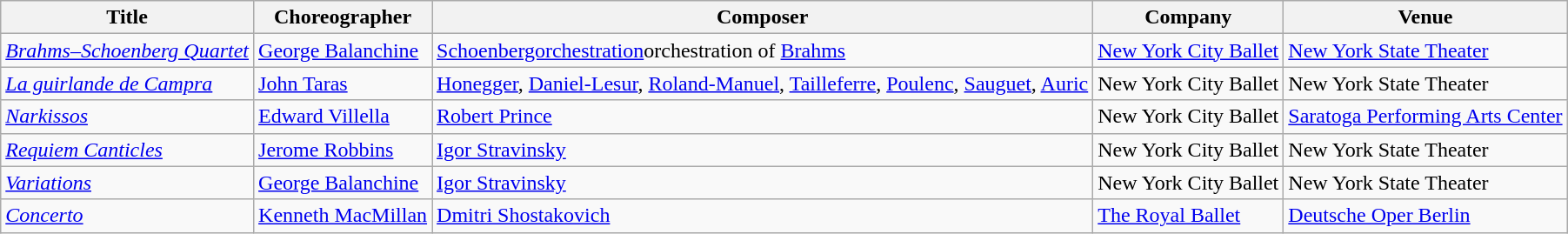<table class="wikitable">
<tr>
<th>Title</th>
<th>Choreographer</th>
<th>Composer</th>
<th>Company</th>
<th>Venue</th>
</tr>
<tr>
<td><em><a href='#'>Brahms–Schoenberg Quartet</a></em></td>
<td><a href='#'>George Balanchine</a></td>
<td><a href='#'>Schoenbergorchestration</a>orchestration of <a href='#'>Brahms</a></td>
<td><a href='#'>New York City Ballet</a></td>
<td><a href='#'>New York State Theater</a></td>
</tr>
<tr>
<td><em><a href='#'>La guirlande de Campra</a></em></td>
<td><a href='#'>John Taras</a></td>
<td><a href='#'>Honegger</a>, <a href='#'>Daniel-Lesur</a>, <a href='#'>Roland-Manuel</a>, <a href='#'>Tailleferre</a>, <a href='#'>Poulenc</a>, <a href='#'>Sauguet</a>, <a href='#'>Auric</a></td>
<td>New York City Ballet</td>
<td>New York State Theater</td>
</tr>
<tr>
<td><em><a href='#'>Narkissos</a></em></td>
<td><a href='#'>Edward Villella</a></td>
<td><a href='#'>Robert Prince</a></td>
<td>New York City Ballet</td>
<td><a href='#'>Saratoga Performing Arts Center</a></td>
</tr>
<tr>
<td><em><a href='#'>Requiem Canticles</a></em></td>
<td><a href='#'>Jerome Robbins</a></td>
<td><a href='#'>Igor Stravinsky</a></td>
<td>New York City Ballet</td>
<td>New York State Theater</td>
</tr>
<tr>
<td><em><a href='#'>Variations</a></em></td>
<td><a href='#'>George Balanchine</a></td>
<td><a href='#'>Igor Stravinsky</a></td>
<td>New York City Ballet</td>
<td>New York State Theater</td>
</tr>
<tr>
<td><em><a href='#'>Concerto</a></em></td>
<td><a href='#'>Kenneth MacMillan</a></td>
<td><a href='#'>Dmitri Shostakovich</a></td>
<td><a href='#'>The Royal Ballet</a></td>
<td><a href='#'>Deutsche Oper Berlin</a></td>
</tr>
</table>
